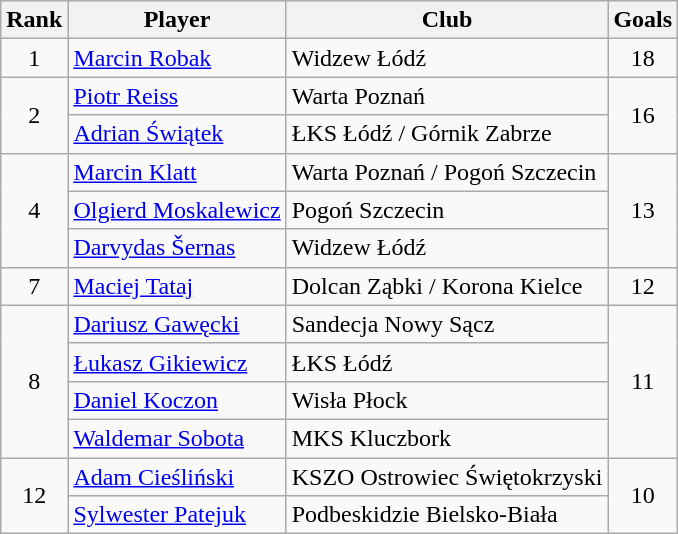<table class="wikitable" style="text-align:center">
<tr>
<th>Rank</th>
<th>Player</th>
<th>Club</th>
<th>Goals</th>
</tr>
<tr>
<td>1</td>
<td align="left"> <a href='#'>Marcin Robak</a></td>
<td align="left">Widzew Łódź</td>
<td>18</td>
</tr>
<tr>
<td rowspan=2>2</td>
<td align="left"> <a href='#'>Piotr Reiss</a></td>
<td align="left">Warta Poznań</td>
<td rowspan=2>16</td>
</tr>
<tr>
<td align="left"> <a href='#'>Adrian Świątek</a></td>
<td align="left">ŁKS Łódź / Górnik Zabrze</td>
</tr>
<tr>
<td rowspan=3>4</td>
<td align="left"> <a href='#'>Marcin Klatt</a></td>
<td align="left">Warta Poznań / Pogoń Szczecin</td>
<td rowspan=3>13</td>
</tr>
<tr>
<td align="left"> <a href='#'>Olgierd Moskalewicz</a></td>
<td align="left">Pogoń Szczecin</td>
</tr>
<tr>
<td align="left"> <a href='#'>Darvydas Šernas</a></td>
<td align="left">Widzew Łódź</td>
</tr>
<tr>
<td>7</td>
<td align="left"> <a href='#'>Maciej Tataj</a></td>
<td align="left">Dolcan Ząbki / Korona Kielce</td>
<td>12</td>
</tr>
<tr>
<td rowspan=4>8</td>
<td align="left"> <a href='#'>Dariusz Gawęcki</a></td>
<td align="left">Sandecja Nowy Sącz</td>
<td rowspan=4>11</td>
</tr>
<tr>
<td align="left"> <a href='#'>Łukasz Gikiewicz</a></td>
<td align="left">ŁKS Łódź</td>
</tr>
<tr>
<td align="left"> <a href='#'>Daniel Koczon</a></td>
<td align="left">Wisła Płock</td>
</tr>
<tr>
<td align="left"> <a href='#'>Waldemar Sobota</a></td>
<td align="left">MKS Kluczbork</td>
</tr>
<tr>
<td rowspan=2>12</td>
<td align="left"> <a href='#'>Adam Cieśliński</a></td>
<td align="left">KSZO Ostrowiec Świętokrzyski</td>
<td rowspan=2>10</td>
</tr>
<tr>
<td align="left"> <a href='#'>Sylwester Patejuk</a></td>
<td align="left">Podbeskidzie Bielsko-Biała</td>
</tr>
</table>
